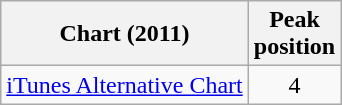<table class="wikitable sortable">
<tr>
<th>Chart (2011)</th>
<th>Peak<br>position</th>
</tr>
<tr>
<td><a href='#'>iTunes Alternative Chart</a></td>
<td align="center">4</td>
</tr>
</table>
